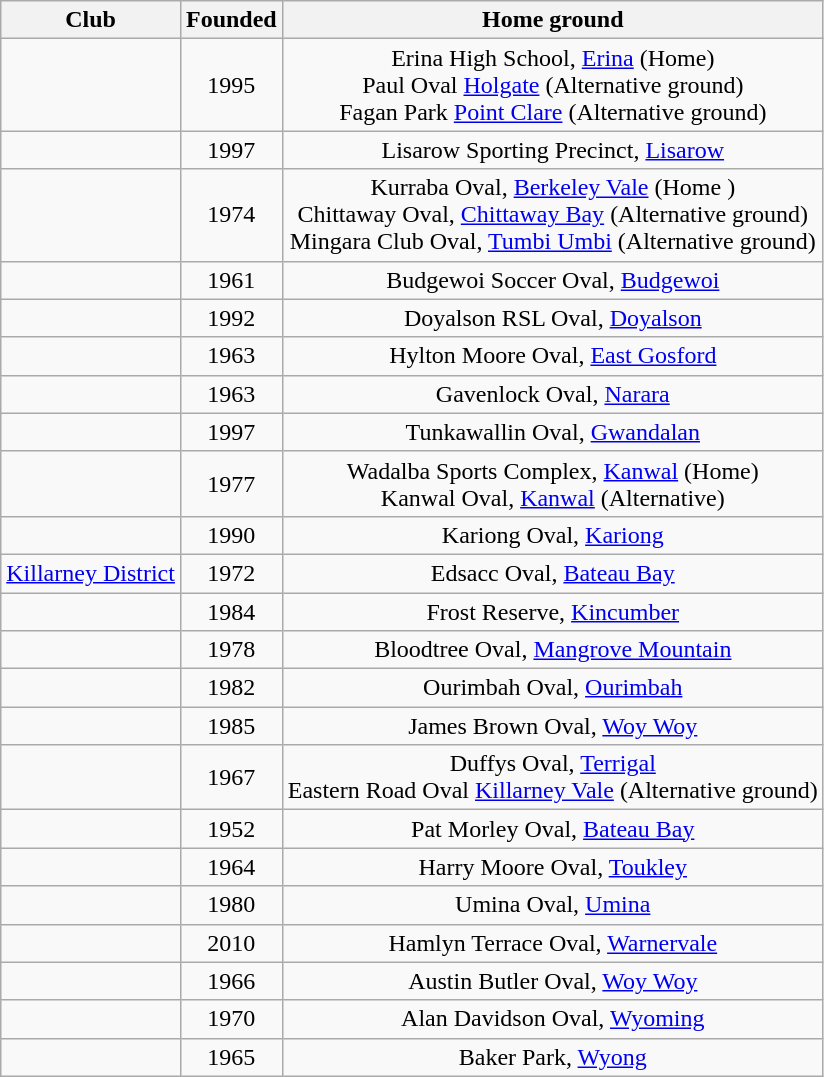<table class="wikitable sortable" style=text-align:center;>
<tr>
<th>Club</th>
<th>Founded</th>
<th>Home ground</th>
</tr>
<tr>
<td></td>
<td>1995</td>
<td>Erina High School, <a href='#'>Erina</a> (Home) <br> Paul Oval <a href='#'>Holgate</a> (Alternative ground) <br> Fagan Park <a href='#'>Point Clare</a> (Alternative ground)</td>
</tr>
<tr>
<td></td>
<td>1997</td>
<td>Lisarow Sporting Precinct, <a href='#'>Lisarow</a></td>
</tr>
<tr>
<td></td>
<td>1974</td>
<td>Kurraba Oval, <a href='#'>Berkeley Vale</a> (Home ) <br> Chittaway Oval, <a href='#'>Chittaway Bay</a> (Alternative ground) <br> 	Mingara Club Oval, <a href='#'>Tumbi Umbi</a> (Alternative ground)</td>
</tr>
<tr>
<td></td>
<td>1961</td>
<td>Budgewoi Soccer Oval, <a href='#'>Budgewoi</a></td>
</tr>
<tr>
<td></td>
<td>1992</td>
<td>Doyalson RSL Oval, <a href='#'>Doyalson</a></td>
</tr>
<tr>
<td></td>
<td>1963</td>
<td>Hylton Moore Oval, <a href='#'>East Gosford</a></td>
</tr>
<tr>
<td></td>
<td>1963</td>
<td>Gavenlock Oval, <a href='#'>Narara</a></td>
</tr>
<tr>
<td></td>
<td>1997</td>
<td>Tunkawallin Oval, <a href='#'>Gwandalan</a></td>
</tr>
<tr>
<td></td>
<td>1977</td>
<td>Wadalba Sports Complex, <a href='#'>Kanwal</a> (Home) <br> Kanwal Oval, <a href='#'>Kanwal</a> (Alternative)</td>
</tr>
<tr>
<td></td>
<td>1990</td>
<td>Kariong Oval, <a href='#'>Kariong</a></td>
</tr>
<tr>
<td><a href='#'>Killarney District</a></td>
<td>1972</td>
<td>Edsacc Oval, <a href='#'>Bateau Bay</a></td>
</tr>
<tr>
<td></td>
<td>1984</td>
<td>Frost Reserve, <a href='#'>Kincumber</a></td>
</tr>
<tr>
<td></td>
<td>1978</td>
<td>Bloodtree Oval, <a href='#'>Mangrove Mountain</a></td>
</tr>
<tr>
<td></td>
<td>1982</td>
<td>Ourimbah Oval, <a href='#'>Ourimbah</a></td>
</tr>
<tr>
<td></td>
<td>1985</td>
<td>James Brown Oval, <a href='#'>Woy Woy</a></td>
</tr>
<tr>
<td></td>
<td>1967</td>
<td>Duffys Oval, <a href='#'>Terrigal</a> <br> Eastern Road Oval <a href='#'>Killarney Vale</a> (Alternative ground)</td>
</tr>
<tr>
<td></td>
<td>1952</td>
<td>Pat Morley Oval, <a href='#'>Bateau Bay</a></td>
</tr>
<tr>
<td></td>
<td>1964</td>
<td>Harry Moore Oval, <a href='#'>Toukley</a></td>
</tr>
<tr>
<td></td>
<td>1980</td>
<td>Umina Oval, <a href='#'>Umina</a></td>
</tr>
<tr>
<td></td>
<td>2010</td>
<td>Hamlyn Terrace Oval, <a href='#'>Warnervale</a></td>
</tr>
<tr>
<td></td>
<td>1966</td>
<td>Austin Butler Oval, <a href='#'>Woy Woy</a></td>
</tr>
<tr>
<td></td>
<td>1970</td>
<td>Alan Davidson Oval, <a href='#'>Wyoming</a></td>
</tr>
<tr>
<td></td>
<td>1965</td>
<td>Baker Park, <a href='#'>Wyong</a></td>
</tr>
</table>
